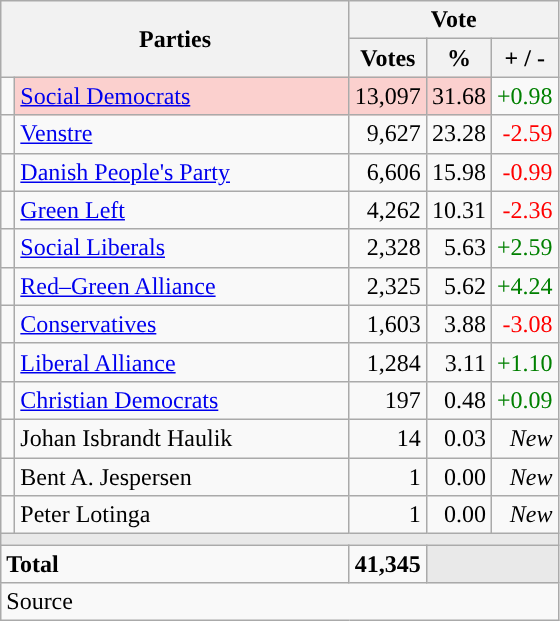<table class="wikitable" style="text-align:right;">
<tr>
<th style="text-align:centre;" rowspan="2" colspan="2" width="225">Parties</th>
<th colspan="3">Vote</th>
</tr>
<tr>
<th width="15">Votes</th>
<th width="15">%</th>
<th width="15">+ / -</th>
</tr>
<tr>
<td width="2" style="color:inherit;background:"></td>
<td bgcolor=#fbd0ce  align="left"><a href='#'>Social Democrats</a></td>
<td bgcolor=#fbd0ce>13,097</td>
<td bgcolor=#fbd0ce>31.68</td>
<td style=color:green;>+0.98</td>
</tr>
<tr>
<td width="2" style="color:inherit;background:"></td>
<td align="left"><a href='#'>Venstre</a></td>
<td>9,627</td>
<td>23.28</td>
<td style=color:red;>-2.59</td>
</tr>
<tr>
<td width="2" style="color:inherit;background:"></td>
<td align="left"><a href='#'>Danish People's Party</a></td>
<td>6,606</td>
<td>15.98</td>
<td style=color:red;>-0.99</td>
</tr>
<tr>
<td width="2" style="color:inherit;background:"></td>
<td align="left"><a href='#'>Green Left</a></td>
<td>4,262</td>
<td>10.31</td>
<td style=color:red;>-2.36</td>
</tr>
<tr>
<td width="2" style="color:inherit;background:"></td>
<td align="left"><a href='#'>Social Liberals</a></td>
<td>2,328</td>
<td>5.63</td>
<td style=color:green;>+2.59</td>
</tr>
<tr>
<td width="2" style="color:inherit;background:"></td>
<td align="left"><a href='#'>Red–Green Alliance</a></td>
<td>2,325</td>
<td>5.62</td>
<td style=color:green;>+4.24</td>
</tr>
<tr>
<td width="2" style="color:inherit;background:"></td>
<td align="left"><a href='#'>Conservatives</a></td>
<td>1,603</td>
<td>3.88</td>
<td style=color:red;>-3.08</td>
</tr>
<tr>
<td width="2" style="color:inherit;background:"></td>
<td align="left"><a href='#'>Liberal Alliance</a></td>
<td>1,284</td>
<td>3.11</td>
<td style=color:green;>+1.10</td>
</tr>
<tr>
<td width="2" style="color:inherit;background:"></td>
<td align="left"><a href='#'>Christian Democrats</a></td>
<td>197</td>
<td>0.48</td>
<td style=color:green;>+0.09</td>
</tr>
<tr>
<td width="2" style="color:inherit;background:"></td>
<td align="left">Johan Isbrandt Haulik</td>
<td>14</td>
<td>0.03</td>
<td><em>New</em></td>
</tr>
<tr>
<td width="2" style="color:inherit;background:"></td>
<td align="left">Bent A. Jespersen</td>
<td>1</td>
<td>0.00</td>
<td><em>New</em></td>
</tr>
<tr>
<td width="2" style="color:inherit;background:"></td>
<td align="left">Peter Lotinga</td>
<td>1</td>
<td>0.00</td>
<td><em>New</em></td>
</tr>
<tr>
<td colspan="7" bgcolor="#E9E9E9"></td>
</tr>
<tr>
<td align="left" colspan="2"><strong>Total</strong></td>
<td><strong>41,345</strong></td>
<td bgcolor="#E9E9E9" colspan="2"></td>
</tr>
<tr>
<td align="left" colspan="6">Source</td>
</tr>
</table>
